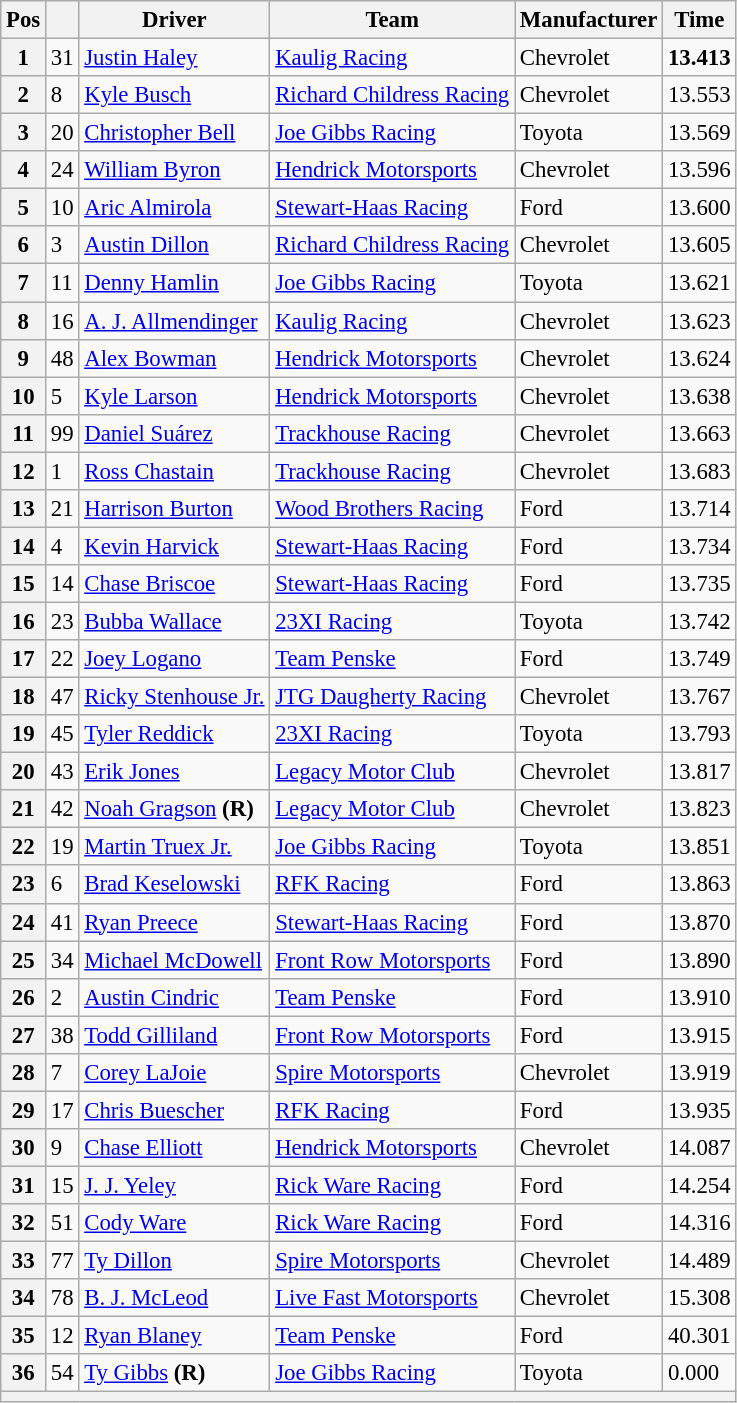<table class="wikitable" style="font-size:95%">
<tr>
<th>Pos</th>
<th></th>
<th>Driver</th>
<th>Team</th>
<th>Manufacturer</th>
<th>Time</th>
</tr>
<tr>
<th>1</th>
<td>31</td>
<td><a href='#'>Justin Haley</a></td>
<td><a href='#'>Kaulig Racing</a></td>
<td>Chevrolet</td>
<td><strong>13.413</strong></td>
</tr>
<tr>
<th>2</th>
<td>8</td>
<td><a href='#'>Kyle Busch</a></td>
<td><a href='#'>Richard Childress Racing</a></td>
<td>Chevrolet</td>
<td>13.553</td>
</tr>
<tr>
<th>3</th>
<td>20</td>
<td><a href='#'>Christopher Bell</a></td>
<td><a href='#'>Joe Gibbs Racing</a></td>
<td>Toyota</td>
<td>13.569</td>
</tr>
<tr>
<th>4</th>
<td>24</td>
<td><a href='#'>William Byron</a></td>
<td><a href='#'>Hendrick Motorsports</a></td>
<td>Chevrolet</td>
<td>13.596</td>
</tr>
<tr>
<th>5</th>
<td>10</td>
<td><a href='#'>Aric Almirola</a></td>
<td><a href='#'>Stewart-Haas Racing</a></td>
<td>Ford</td>
<td>13.600</td>
</tr>
<tr>
<th>6</th>
<td>3</td>
<td><a href='#'>Austin Dillon</a></td>
<td><a href='#'>Richard Childress Racing</a></td>
<td>Chevrolet</td>
<td>13.605</td>
</tr>
<tr>
<th>7</th>
<td>11</td>
<td><a href='#'>Denny Hamlin</a></td>
<td><a href='#'>Joe Gibbs Racing</a></td>
<td>Toyota</td>
<td>13.621</td>
</tr>
<tr>
<th>8</th>
<td>16</td>
<td><a href='#'>A. J. Allmendinger</a></td>
<td><a href='#'>Kaulig Racing</a></td>
<td>Chevrolet</td>
<td>13.623</td>
</tr>
<tr>
<th>9</th>
<td>48</td>
<td><a href='#'>Alex Bowman</a></td>
<td><a href='#'>Hendrick Motorsports</a></td>
<td>Chevrolet</td>
<td>13.624</td>
</tr>
<tr>
<th>10</th>
<td>5</td>
<td><a href='#'>Kyle Larson</a></td>
<td><a href='#'>Hendrick Motorsports</a></td>
<td>Chevrolet</td>
<td>13.638</td>
</tr>
<tr>
<th>11</th>
<td>99</td>
<td><a href='#'>Daniel Suárez</a></td>
<td><a href='#'>Trackhouse Racing</a></td>
<td>Chevrolet</td>
<td>13.663</td>
</tr>
<tr>
<th>12</th>
<td>1</td>
<td><a href='#'>Ross Chastain</a></td>
<td><a href='#'>Trackhouse Racing</a></td>
<td>Chevrolet</td>
<td>13.683</td>
</tr>
<tr>
<th>13</th>
<td>21</td>
<td><a href='#'>Harrison Burton</a></td>
<td><a href='#'>Wood Brothers Racing</a></td>
<td>Ford</td>
<td>13.714</td>
</tr>
<tr>
<th>14</th>
<td>4</td>
<td><a href='#'>Kevin Harvick</a></td>
<td><a href='#'>Stewart-Haas Racing</a></td>
<td>Ford</td>
<td>13.734</td>
</tr>
<tr>
<th>15</th>
<td>14</td>
<td><a href='#'>Chase Briscoe</a></td>
<td><a href='#'>Stewart-Haas Racing</a></td>
<td>Ford</td>
<td>13.735</td>
</tr>
<tr>
<th>16</th>
<td>23</td>
<td><a href='#'>Bubba Wallace</a></td>
<td><a href='#'>23XI Racing</a></td>
<td>Toyota</td>
<td>13.742</td>
</tr>
<tr>
<th>17</th>
<td>22</td>
<td><a href='#'>Joey Logano</a></td>
<td><a href='#'>Team Penske</a></td>
<td>Ford</td>
<td>13.749</td>
</tr>
<tr>
<th>18</th>
<td>47</td>
<td><a href='#'>Ricky Stenhouse Jr.</a></td>
<td><a href='#'>JTG Daugherty Racing</a></td>
<td>Chevrolet</td>
<td>13.767</td>
</tr>
<tr>
<th>19</th>
<td>45</td>
<td><a href='#'>Tyler Reddick</a></td>
<td><a href='#'>23XI Racing</a></td>
<td>Toyota</td>
<td>13.793</td>
</tr>
<tr>
<th>20</th>
<td>43</td>
<td><a href='#'>Erik Jones</a></td>
<td><a href='#'>Legacy Motor Club</a></td>
<td>Chevrolet</td>
<td>13.817</td>
</tr>
<tr>
<th>21</th>
<td>42</td>
<td><a href='#'>Noah Gragson</a> <strong>(R)</strong></td>
<td><a href='#'>Legacy Motor Club</a></td>
<td>Chevrolet</td>
<td>13.823</td>
</tr>
<tr>
<th>22</th>
<td>19</td>
<td><a href='#'>Martin Truex Jr.</a></td>
<td><a href='#'>Joe Gibbs Racing</a></td>
<td>Toyota</td>
<td>13.851</td>
</tr>
<tr>
<th>23</th>
<td>6</td>
<td><a href='#'>Brad Keselowski</a></td>
<td><a href='#'>RFK Racing</a></td>
<td>Ford</td>
<td>13.863</td>
</tr>
<tr>
<th>24</th>
<td>41</td>
<td><a href='#'>Ryan Preece</a></td>
<td><a href='#'>Stewart-Haas Racing</a></td>
<td>Ford</td>
<td>13.870</td>
</tr>
<tr>
<th>25</th>
<td>34</td>
<td><a href='#'>Michael McDowell</a></td>
<td><a href='#'>Front Row Motorsports</a></td>
<td>Ford</td>
<td>13.890</td>
</tr>
<tr>
<th>26</th>
<td>2</td>
<td><a href='#'>Austin Cindric</a></td>
<td><a href='#'>Team Penske</a></td>
<td>Ford</td>
<td>13.910</td>
</tr>
<tr>
<th>27</th>
<td>38</td>
<td><a href='#'>Todd Gilliland</a></td>
<td><a href='#'>Front Row Motorsports</a></td>
<td>Ford</td>
<td>13.915</td>
</tr>
<tr>
<th>28</th>
<td>7</td>
<td><a href='#'>Corey LaJoie</a></td>
<td><a href='#'>Spire Motorsports</a></td>
<td>Chevrolet</td>
<td>13.919</td>
</tr>
<tr>
<th>29</th>
<td>17</td>
<td><a href='#'>Chris Buescher</a></td>
<td><a href='#'>RFK Racing</a></td>
<td>Ford</td>
<td>13.935</td>
</tr>
<tr>
<th>30</th>
<td>9</td>
<td><a href='#'>Chase Elliott</a></td>
<td><a href='#'>Hendrick Motorsports</a></td>
<td>Chevrolet</td>
<td>14.087</td>
</tr>
<tr>
<th>31</th>
<td>15</td>
<td><a href='#'>J. J. Yeley</a></td>
<td><a href='#'>Rick Ware Racing</a></td>
<td>Ford</td>
<td>14.254</td>
</tr>
<tr>
<th>32</th>
<td>51</td>
<td><a href='#'>Cody Ware</a></td>
<td><a href='#'>Rick Ware Racing</a></td>
<td>Ford</td>
<td>14.316</td>
</tr>
<tr>
<th>33</th>
<td>77</td>
<td><a href='#'>Ty Dillon</a></td>
<td><a href='#'>Spire Motorsports</a></td>
<td>Chevrolet</td>
<td>14.489</td>
</tr>
<tr>
<th>34</th>
<td>78</td>
<td><a href='#'>B. J. McLeod</a></td>
<td><a href='#'>Live Fast Motorsports</a></td>
<td>Chevrolet</td>
<td>15.308</td>
</tr>
<tr>
<th>35</th>
<td>12</td>
<td><a href='#'>Ryan Blaney</a></td>
<td><a href='#'>Team Penske</a></td>
<td>Ford</td>
<td>40.301</td>
</tr>
<tr>
<th>36</th>
<td>54</td>
<td><a href='#'>Ty Gibbs</a> <strong>(R)</strong></td>
<td><a href='#'>Joe Gibbs Racing</a></td>
<td>Toyota</td>
<td>0.000</td>
</tr>
<tr>
<th colspan="6"></th>
</tr>
</table>
